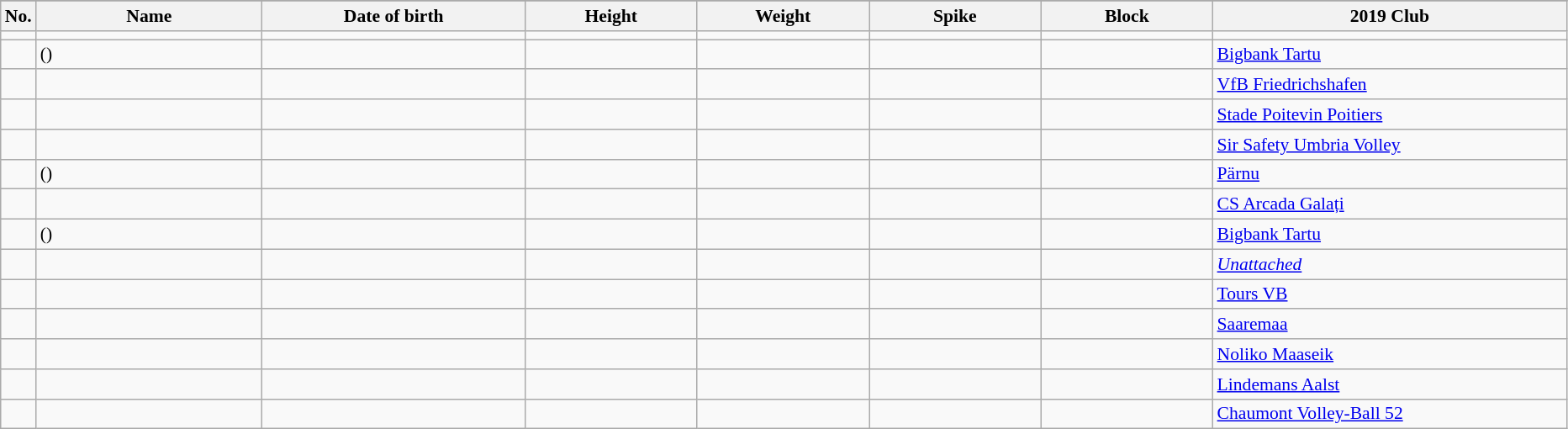<table class="wikitable sortable" style="font-size:90%; text-align:center;">
<tr>
</tr>
<tr>
<th>No.</th>
<th style="width:12em">Name</th>
<th style="width:14em">Date of birth</th>
<th style="width:9em">Height</th>
<th style="width:9em">Weight</th>
<th style="width:9em">Spike</th>
<th style="width:9em">Block</th>
<th style="width:19em">2019 Club</th>
</tr>
<tr>
<td></td>
<td style="text-align:left;"></td>
<td style="text-align:right;"></td>
<td></td>
<td></td>
<td></td>
<td></td>
<td style="text-align:left;"></td>
</tr>
<tr>
<td></td>
<td style="text-align:left;"> ()</td>
<td style="text-align:right;"></td>
<td></td>
<td></td>
<td></td>
<td></td>
<td style="text-align:left;"> <a href='#'>Bigbank Tartu</a></td>
</tr>
<tr>
<td></td>
<td style="text-align:left;"></td>
<td style="text-align:right;"></td>
<td></td>
<td></td>
<td></td>
<td></td>
<td style="text-align:left;"> <a href='#'>VfB Friedrichshafen</a></td>
</tr>
<tr>
<td></td>
<td style="text-align:left;"></td>
<td style="text-align:right;"></td>
<td></td>
<td></td>
<td></td>
<td></td>
<td style="text-align:left;"> <a href='#'>Stade Poitevin Poitiers</a></td>
</tr>
<tr>
<td></td>
<td style="text-align:left;"></td>
<td style="text-align:right;"></td>
<td></td>
<td></td>
<td></td>
<td></td>
<td style="text-align:left;"> <a href='#'>Sir Safety Umbria Volley</a></td>
</tr>
<tr>
<td></td>
<td style="text-align:left;"> ()</td>
<td style="text-align:right;"></td>
<td></td>
<td></td>
<td></td>
<td></td>
<td style="text-align:left;"> <a href='#'>Pärnu</a></td>
</tr>
<tr>
<td></td>
<td style="text-align:left;"></td>
<td style="text-align:right;"></td>
<td></td>
<td></td>
<td></td>
<td></td>
<td style="text-align:left;"> <a href='#'>CS Arcada Galați</a></td>
</tr>
<tr>
<td></td>
<td style="text-align:left;"> ()</td>
<td style="text-align:right;"></td>
<td></td>
<td></td>
<td></td>
<td></td>
<td style="text-align:left;"> <a href='#'>Bigbank Tartu</a></td>
</tr>
<tr>
<td></td>
<td style="text-align:left;"></td>
<td style="text-align:right;"></td>
<td></td>
<td></td>
<td></td>
<td></td>
<td style="text-align:left;"><em><a href='#'>Unattached</a></em></td>
</tr>
<tr>
<td></td>
<td style="text-align:left;"></td>
<td style="text-align:right;"></td>
<td></td>
<td></td>
<td></td>
<td></td>
<td style="text-align:left;"> <a href='#'>Tours VB</a></td>
</tr>
<tr>
<td></td>
<td style="text-align:left;"></td>
<td style="text-align:right;"></td>
<td></td>
<td></td>
<td></td>
<td></td>
<td style="text-align:left;"> <a href='#'>Saaremaa</a></td>
</tr>
<tr>
<td></td>
<td style="text-align:left;"></td>
<td style="text-align:right;"></td>
<td></td>
<td></td>
<td></td>
<td></td>
<td style="text-align:left;"> <a href='#'>Noliko Maaseik</a></td>
</tr>
<tr>
<td></td>
<td style="text-align:left;"></td>
<td style="text-align:right;"></td>
<td></td>
<td></td>
<td></td>
<td></td>
<td style="text-align:left;"> <a href='#'>Lindemans Aalst</a></td>
</tr>
<tr>
<td></td>
<td style="text-align:left;"></td>
<td style="text-align:right;"></td>
<td></td>
<td></td>
<td></td>
<td></td>
<td style="text-align:left;"> <a href='#'>Chaumont Volley-Ball 52</a></td>
</tr>
</table>
